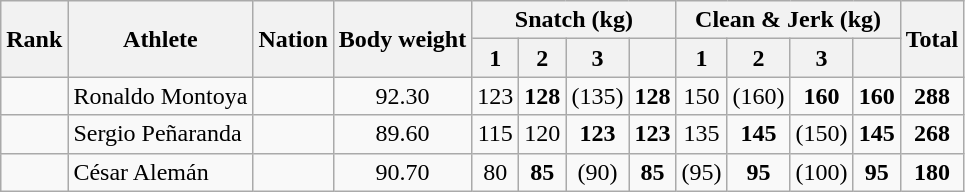<table class="sortable wikitable" style="text-align:center">
<tr>
<th rowspan="2">Rank</th>
<th rowspan="2">Athlete</th>
<th rowspan="2">Nation</th>
<th rowspan=2>Body weight</th>
<th colspan=4>Snatch (kg)</th>
<th colspan=4>Clean & Jerk (kg)</th>
<th rowspan=2>Total</th>
</tr>
<tr>
<th>1</th>
<th>2</th>
<th>3</th>
<th></th>
<th>1</th>
<th>2</th>
<th>3</th>
<th></th>
</tr>
<tr>
<td></td>
<td align="left">Ronaldo Montoya</td>
<td align="left"></td>
<td>92.30</td>
<td>123</td>
<td><strong>128</strong></td>
<td>(135)</td>
<td><strong>128</strong></td>
<td>150</td>
<td>(160)</td>
<td><strong>160</strong></td>
<td><strong>160</strong></td>
<td><strong>288</strong></td>
</tr>
<tr>
<td></td>
<td align="left">Sergio Peñaranda</td>
<td align="left"></td>
<td>89.60</td>
<td>115</td>
<td>120</td>
<td><strong>123</strong></td>
<td><strong>123</strong></td>
<td>135</td>
<td><strong>145</strong></td>
<td>(150)</td>
<td><strong>145</strong></td>
<td><strong>268</strong></td>
</tr>
<tr>
<td></td>
<td align="left">César Alemán</td>
<td align="left"></td>
<td>90.70</td>
<td>80</td>
<td><strong>85</strong></td>
<td>(90)</td>
<td><strong>85</strong></td>
<td>(95)</td>
<td><strong>95</strong></td>
<td>(100)</td>
<td><strong>95</strong></td>
<td><strong>180</strong></td>
</tr>
</table>
